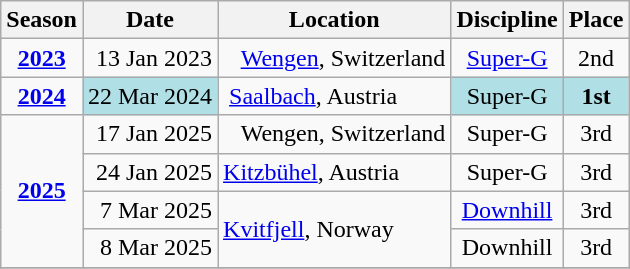<table class=wikitable style="text-align:center">
<tr>
<th>Season</th>
<th>Date</th>
<th>Location</th>
<th>Discipline</th>
<th>Place</th>
</tr>
<tr>
<td><strong><a href='#'>2023</a></strong></td>
<td align="right">13 Jan 2023</td>
<td align=left>   <a href='#'>Wengen</a>, Switzerland</td>
<td><a href='#'>Super-G</a></td>
<td>2nd</td>
</tr>
<tr>
<td><strong><a href='#'>2024</a></strong></td>
<td align=right bgcolor="#BOEOE6">22 Mar 2024</td>
<td align=left> <a href='#'>Saalbach</a>, Austria</td>
<td bgcolor="#BOEOE6">Super-G</td>
<td bgcolor="#BOEOE6"><strong>1st</strong></td>
</tr>
<tr>
<td rowspan=4><strong><a href='#'>2025</a></strong></td>
<td align="right">17 Jan 2025</td>
<td align=left>   Wengen, Switzerland</td>
<td>Super-G</td>
<td>3rd</td>
</tr>
<tr>
<td align="right">24 Jan 2025</td>
<td align="left"> <a href='#'>Kitzbühel</a>, Austria</td>
<td>Super-G</td>
<td>3rd</td>
</tr>
<tr>
<td align="right">7 Mar 2025</td>
<td align="left" rowspan=2> <a href='#'>Kvitfjell</a>, Norway</td>
<td><a href='#'>Downhill</a></td>
<td>3rd</td>
</tr>
<tr>
<td align="right">8 Mar 2025</td>
<td>Downhill</td>
<td>3rd</td>
</tr>
<tr>
</tr>
</table>
